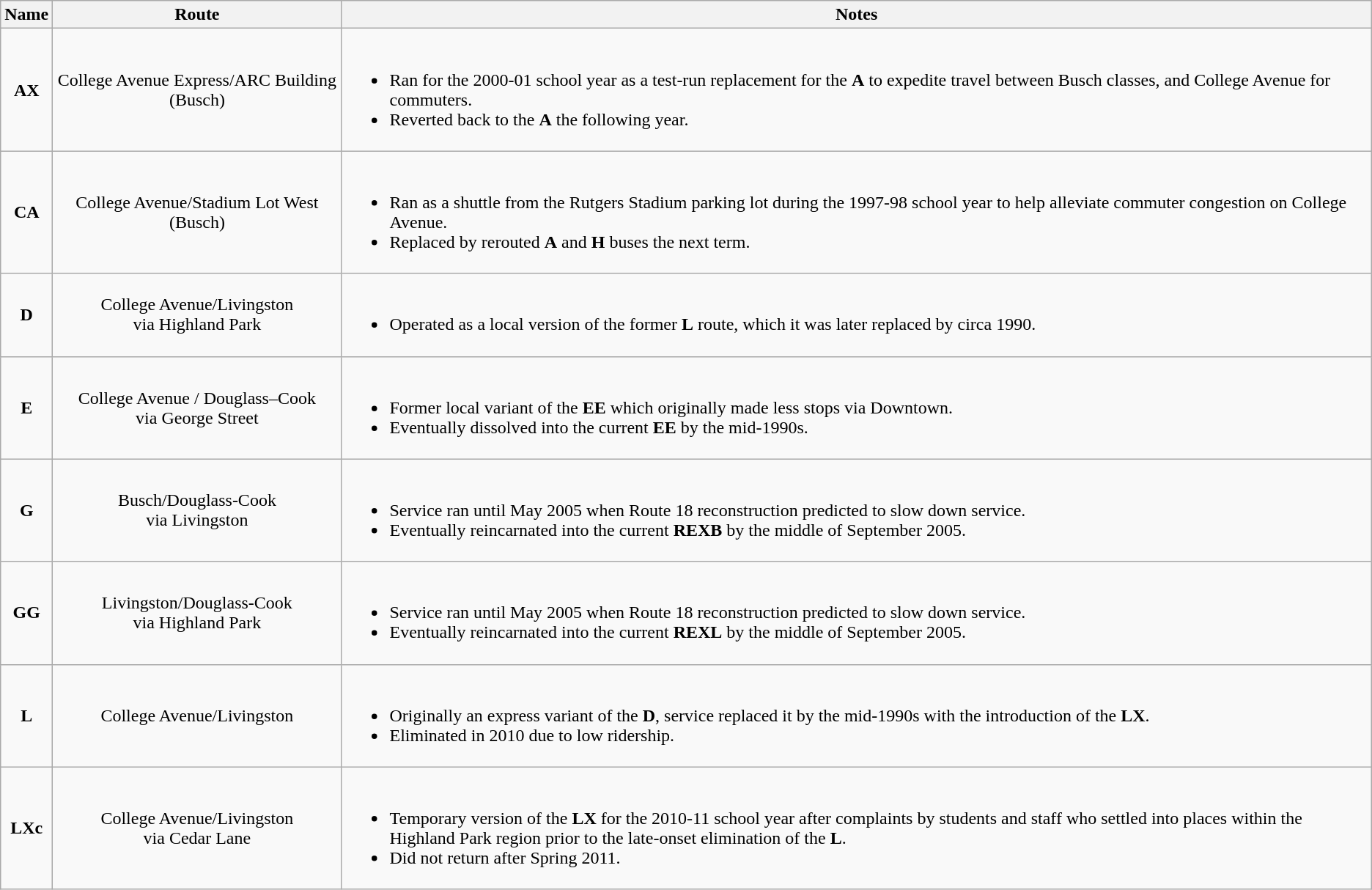<table class="wikitable">
<tr>
<th>Name</th>
<th>Route</th>
<th>Notes</th>
</tr>
<tr align="center">
<td><strong>AX</strong></td>
<td>College Avenue Express/ARC Building (Busch)</td>
<td align="left"><br><ul><li>Ran for the 2000-01 school year as a test-run replacement for the <strong>A</strong> to expedite travel between Busch classes, and College Avenue for commuters.</li><li>Reverted back to the <strong>A</strong> the following year.</li></ul></td>
</tr>
<tr align="center">
<td><strong>CA</strong></td>
<td>College Avenue/Stadium Lot West (Busch)</td>
<td align="left"><br><ul><li>Ran as a shuttle from the Rutgers Stadium parking lot during the 1997-98 school year to help alleviate commuter congestion on College Avenue.</li><li>Replaced by rerouted <strong>A</strong> and <strong>H</strong> buses the next term.</li></ul></td>
</tr>
<tr align="center">
<td><strong>D</strong></td>
<td>College Avenue/Livingston<br>via Highland Park</td>
<td align="left"><br><ul><li>Operated as a local version of the former <strong>L</strong> route, which it was later replaced by circa 1990.</li></ul></td>
</tr>
<tr align="center">
<td><strong>E</strong></td>
<td>College Avenue / Douglass–Cook<br>via George Street</td>
<td align="left"><br><ul><li>Former local variant of the <strong>EE</strong> which originally made less stops via Downtown.</li><li>Eventually dissolved into the current <strong>EE</strong> by the mid-1990s.</li></ul></td>
</tr>
<tr align="center">
<td><strong>G</strong></td>
<td>Busch/Douglass-Cook<br>via Livingston</td>
<td align="left"><br><ul><li>Service ran until May 2005 when Route 18 reconstruction predicted to slow down service.</li><li>Eventually reincarnated into the current <strong>REXB</strong> by the middle of September 2005.</li></ul></td>
</tr>
<tr align="center">
<td><strong>GG</strong></td>
<td>Livingston/Douglass-Cook<br>via Highland Park</td>
<td align="left"><br><ul><li>Service ran until May 2005 when Route 18 reconstruction predicted to slow down service.</li><li>Eventually reincarnated into the current <strong>REXL</strong> by the middle of September 2005.</li></ul></td>
</tr>
<tr align="center">
<td><strong>L</strong></td>
<td>College Avenue/Livingston</td>
<td align="left"><br><ul><li>Originally an express variant of the <strong>D</strong>, service replaced it by the mid-1990s with the introduction of the <strong>LX</strong>.</li><li>Eliminated in 2010 due to low ridership.</li></ul></td>
</tr>
<tr align="center">
<td><strong>LXc</strong></td>
<td>College Avenue/Livingston<br>via Cedar Lane</td>
<td align="left"><br><ul><li>Temporary version of the <strong>LX</strong> for the 2010-11 school year after complaints by students and staff who settled into places within the Highland Park region prior to the late-onset elimination of the <strong>L</strong>.</li><li>Did not return after Spring 2011.</li></ul></td>
</tr>
</table>
